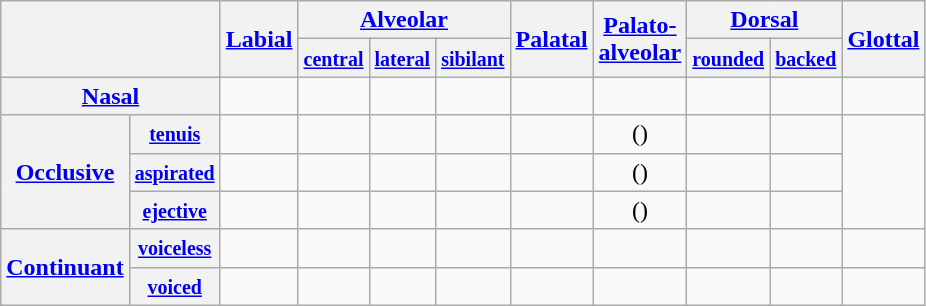<table class=wikitable style=text-align:center>
<tr>
<th colspan=2 rowspan=2></th>
<th rowspan=2><a href='#'>Labial</a></th>
<th colspan=3><a href='#'>Alveolar</a></th>
<th rowspan="2"><a href='#'>Palatal</a></th>
<th rowspan="2"><a href='#'>Palato-<br>alveolar</a></th>
<th colspan="2"><a href='#'>Dorsal</a></th>
<th rowspan="2"><a href='#'>Glottal</a></th>
</tr>
<tr>
<th><small><a href='#'>central</a></small></th>
<th><small><a href='#'>lateral</a></small></th>
<th><small><a href='#'>sibilant</a></small></th>
<th><small><a href='#'>rounded</a></small></th>
<th><small><a href='#'>backed</a></small></th>
</tr>
<tr>
<th colspan=2><a href='#'>Nasal</a></th>
<td></td>
<td></td>
<td></td>
<td></td>
<td></td>
<td></td>
<td></td>
<td></td>
<td></td>
</tr>
<tr>
<th rowspan=3><a href='#'>Occlusive</a></th>
<th><small><a href='#'>tenuis</a></small></th>
<td> </td>
<td> </td>
<td> </td>
<td> </td>
<td> </td>
<td>()</td>
<td> </td>
<td> </td>
<td rowspan=3></td>
</tr>
<tr>
<th><small><a href='#'>aspirated</a></small></th>
<td></td>
<td> </td>
<td> </td>
<td> </td>
<td> </td>
<td>()</td>
<td> </td>
<td> </td>
</tr>
<tr>
<th><small><a href='#'>ejective</a></small></th>
<td></td>
<td></td>
<td></td>
<td></td>
<td> </td>
<td>()</td>
<td></td>
<td></td>
</tr>
<tr>
<th rowspan="2"><a href='#'>Continuant</a></th>
<th><small><a href='#'>voiceless</a></small></th>
<td></td>
<td></td>
<td></td>
<td></td>
<td></td>
<td></td>
<td></td>
<td></td>
<td></td>
</tr>
<tr>
<th><small><a href='#'>voiced</a></small></th>
<td></td>
<td></td>
<td></td>
<td></td>
<td> </td>
<td></td>
<td></td>
<td> </td>
<td></td>
</tr>
</table>
